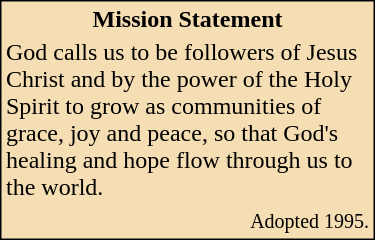<table align=right style="border: 1px solid; background: wheat; margin-left: 5px" width=250>
<tr>
<th>Mission Statement</th>
</tr>
<tr>
<td>God calls us to be followers of Jesus Christ and by the power of the Holy Spirit to grow as communities of grace, joy and peace, so that God's healing and hope flow through us to the world.</td>
</tr>
<tr>
<td align=right><small>Adopted 1995.</small></td>
</tr>
</table>
